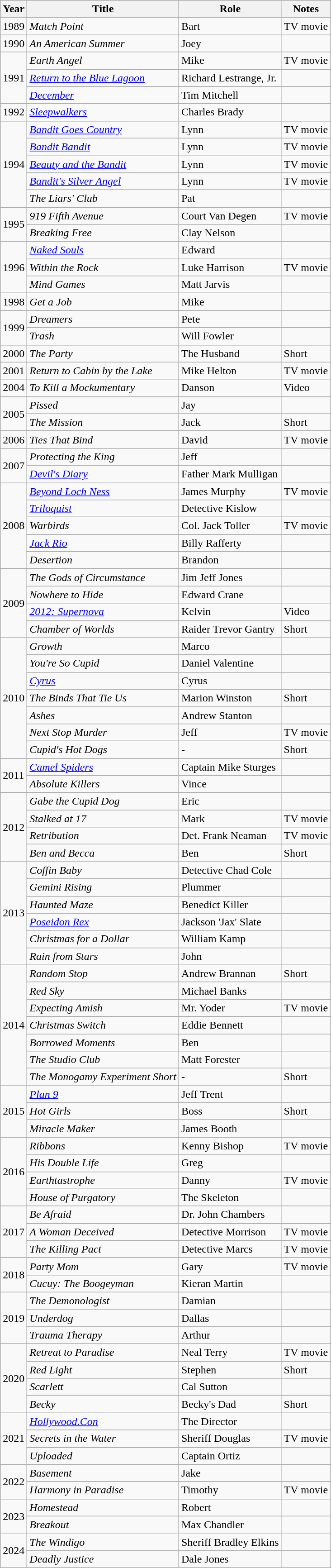<table class="wikitable">
<tr>
<th>Year</th>
<th>Title</th>
<th>Role</th>
<th>Notes</th>
</tr>
<tr>
<td>1989</td>
<td><em>Match Point</em></td>
<td>Bart</td>
<td>TV movie</td>
</tr>
<tr>
<td>1990</td>
<td><em>An American Summer</em></td>
<td>Joey</td>
<td></td>
</tr>
<tr>
<td rowspan="3">1991</td>
<td><em>Earth Angel</em></td>
<td>Mike</td>
<td>TV movie</td>
</tr>
<tr>
<td><em><a href='#'>Return to the Blue Lagoon</a></em></td>
<td>Richard Lestrange, Jr.</td>
<td></td>
</tr>
<tr>
<td><em><a href='#'>December</a></em></td>
<td>Tim Mitchell</td>
<td></td>
</tr>
<tr>
<td>1992</td>
<td><em><a href='#'>Sleepwalkers</a></em></td>
<td>Charles Brady</td>
<td></td>
</tr>
<tr>
<td rowspan="5">1994</td>
<td><em><a href='#'>Bandit Goes Country</a></em></td>
<td>Lynn</td>
<td>TV movie</td>
</tr>
<tr>
<td><em><a href='#'>Bandit Bandit</a></em></td>
<td>Lynn</td>
<td>TV movie</td>
</tr>
<tr>
<td><em><a href='#'>Beauty and the Bandit</a></em></td>
<td>Lynn</td>
<td>TV movie</td>
</tr>
<tr>
<td><em><a href='#'>Bandit's Silver Angel</a></em></td>
<td>Lynn</td>
<td>TV movie</td>
</tr>
<tr>
<td><em>The Liars' Club</em></td>
<td>Pat</td>
<td></td>
</tr>
<tr>
<td rowspan="2">1995</td>
<td><em>919 Fifth Avenue</em></td>
<td>Court Van Degen</td>
<td>TV movie</td>
</tr>
<tr>
<td><em>Breaking Free</em></td>
<td>Clay Nelson</td>
<td></td>
</tr>
<tr>
<td rowspan="3">1996</td>
<td><em><a href='#'>Naked Souls</a></em></td>
<td>Edward</td>
<td></td>
</tr>
<tr>
<td><em>Within the Rock</em></td>
<td>Luke Harrison</td>
<td>TV movie</td>
</tr>
<tr>
<td><em>Mind Games</em></td>
<td>Matt Jarvis</td>
<td></td>
</tr>
<tr>
<td>1998</td>
<td><em>Get a Job</em></td>
<td>Mike</td>
<td></td>
</tr>
<tr>
<td rowspan="2">1999</td>
<td><em>Dreamers</em></td>
<td>Pete</td>
<td></td>
</tr>
<tr>
<td><em>Trash</em></td>
<td>Will Fowler</td>
<td></td>
</tr>
<tr>
<td>2000</td>
<td><em>The Party</em></td>
<td>The Husband</td>
<td>Short</td>
</tr>
<tr>
<td>2001</td>
<td><em>Return to Cabin by the Lake</em></td>
<td>Mike Helton</td>
<td>TV movie</td>
</tr>
<tr>
<td>2004</td>
<td><em>To Kill a Mockumentary</em></td>
<td>Danson</td>
<td>Video</td>
</tr>
<tr>
<td rowspan="2">2005</td>
<td><em>Pissed</em></td>
<td>Jay</td>
<td></td>
</tr>
<tr>
<td><em>The Mission</em></td>
<td>Jack</td>
<td>Short</td>
</tr>
<tr>
<td>2006</td>
<td><em>Ties That Bind</em></td>
<td>David</td>
<td>TV movie</td>
</tr>
<tr>
<td rowspan="2">2007</td>
<td><em>Protecting the King</em></td>
<td>Jeff</td>
<td></td>
</tr>
<tr>
<td><em><a href='#'>Devil's Diary</a></em></td>
<td>Father Mark Mulligan</td>
<td></td>
</tr>
<tr>
<td rowspan="5">2008</td>
<td><em><a href='#'>Beyond Loch Ness</a></em></td>
<td>James Murphy</td>
<td>TV movie</td>
</tr>
<tr>
<td><em><a href='#'>Triloquist</a></em></td>
<td>Detective Kislow</td>
<td></td>
</tr>
<tr>
<td><em>Warbirds</em></td>
<td>Col. Jack Toller</td>
<td>TV movie</td>
</tr>
<tr>
<td><em><a href='#'>Jack Rio</a></em></td>
<td>Billy Rafferty</td>
<td></td>
</tr>
<tr>
<td><em>Desertion</em></td>
<td>Brandon</td>
<td></td>
</tr>
<tr>
<td rowspan="4">2009</td>
<td><em>The Gods of Circumstance</em></td>
<td>Jim Jeff Jones</td>
<td></td>
</tr>
<tr>
<td><em>Nowhere to Hide</em></td>
<td>Edward Crane</td>
<td></td>
</tr>
<tr>
<td><em><a href='#'>2012: Supernova</a></em></td>
<td>Kelvin</td>
<td>Video</td>
</tr>
<tr>
<td><em>Chamber of Worlds</em></td>
<td>Raider Trevor Gantry</td>
<td>Short</td>
</tr>
<tr>
<td rowspan="7">2010</td>
<td><em>Growth</em></td>
<td>Marco</td>
<td></td>
</tr>
<tr>
<td><em>You're So Cupid</em></td>
<td>Daniel Valentine</td>
<td></td>
</tr>
<tr>
<td><em><a href='#'>Cyrus</a></em></td>
<td>Cyrus</td>
<td></td>
</tr>
<tr>
<td><em>The Binds That Tie Us</em></td>
<td>Marion Winston</td>
<td>Short</td>
</tr>
<tr>
<td><em>Ashes</em></td>
<td>Andrew Stanton</td>
<td></td>
</tr>
<tr>
<td><em>Next Stop Murder</em></td>
<td>Jeff</td>
<td>TV movie</td>
</tr>
<tr>
<td><em>Cupid's Hot Dogs</em></td>
<td>-</td>
<td>Short</td>
</tr>
<tr>
<td rowspan="2">2011</td>
<td><em><a href='#'>Camel Spiders</a></em></td>
<td>Captain Mike Sturges</td>
<td></td>
</tr>
<tr>
<td><em>Absolute Killers</em></td>
<td>Vince</td>
<td></td>
</tr>
<tr>
<td rowspan="4">2012</td>
<td><em>Gabe the Cupid Dog</em></td>
<td>Eric</td>
<td></td>
</tr>
<tr>
<td><em>Stalked at 17</em></td>
<td>Mark</td>
<td>TV movie</td>
</tr>
<tr>
<td><em>Retribution</em></td>
<td>Det. Frank Neaman</td>
<td>TV movie</td>
</tr>
<tr>
<td><em>Ben and Becca</em></td>
<td>Ben</td>
<td>Short</td>
</tr>
<tr>
<td rowspan="6">2013</td>
<td><em>Coffin Baby</em></td>
<td>Detective Chad Cole</td>
<td></td>
</tr>
<tr>
<td><em>Gemini Rising</em></td>
<td>Plummer</td>
<td></td>
</tr>
<tr>
<td><em>Haunted Maze</em></td>
<td>Benedict Killer</td>
<td></td>
</tr>
<tr>
<td><em><a href='#'>Poseidon Rex</a></em></td>
<td>Jackson 'Jax' Slate</td>
<td></td>
</tr>
<tr>
<td><em>Christmas for a Dollar</em></td>
<td>William Kamp</td>
<td></td>
</tr>
<tr>
<td><em>Rain from Stars</em></td>
<td>John</td>
<td></td>
</tr>
<tr>
<td rowspan="7">2014</td>
<td><em>Random Stop</em></td>
<td>Andrew Brannan</td>
<td>Short</td>
</tr>
<tr>
<td><em>Red Sky</em></td>
<td>Michael Banks</td>
<td></td>
</tr>
<tr>
<td><em>Expecting Amish</em></td>
<td>Mr. Yoder</td>
<td>TV movie</td>
</tr>
<tr>
<td><em>Christmas Switch</em></td>
<td>Eddie Bennett</td>
<td></td>
</tr>
<tr>
<td><em>Borrowed Moments</em></td>
<td>Ben</td>
<td></td>
</tr>
<tr>
<td><em>The Studio Club</em></td>
<td>Matt Forester</td>
<td></td>
</tr>
<tr>
<td><em>The Monogamy Experiment Short</em></td>
<td>-</td>
<td>Short</td>
</tr>
<tr>
<td rowspan="3">2015</td>
<td><a href='#'><em>Plan 9</em></a></td>
<td>Jeff Trent</td>
<td></td>
</tr>
<tr>
<td><em>Hot Girls</em></td>
<td>Boss</td>
<td>Short</td>
</tr>
<tr>
<td><em>Miracle Maker</em></td>
<td>James Booth</td>
<td></td>
</tr>
<tr>
<td rowspan="4">2016</td>
<td><em>Ribbons</em></td>
<td>Kenny Bishop</td>
<td>TV movie</td>
</tr>
<tr>
<td><em>His Double Life</em></td>
<td>Greg</td>
<td></td>
</tr>
<tr>
<td><em>Earthtastrophe</em></td>
<td>Danny</td>
<td>TV movie</td>
</tr>
<tr>
<td><em>House of Purgatory</em></td>
<td>The Skeleton</td>
<td></td>
</tr>
<tr>
<td rowspan="3">2017</td>
<td><em>Be Afraid</em></td>
<td>Dr. John Chambers</td>
<td></td>
</tr>
<tr>
<td><em>A Woman Deceived</em></td>
<td>Detective Morrison</td>
<td>TV movie</td>
</tr>
<tr>
<td><em>The Killing Pact</em></td>
<td>Detective Marcs</td>
<td>TV movie</td>
</tr>
<tr>
<td rowspan="2">2018</td>
<td><em>Party Mom</em></td>
<td>Gary</td>
<td>TV movie</td>
</tr>
<tr>
<td><em>Cucuy: The Boogeyman</em></td>
<td>Kieran Martin</td>
<td></td>
</tr>
<tr>
<td rowspan="3">2019</td>
<td><em>The Demonologist</em></td>
<td>Damian</td>
<td></td>
</tr>
<tr>
<td><em>Underdog</em></td>
<td>Dallas</td>
<td></td>
</tr>
<tr>
<td><em>Trauma Therapy</em></td>
<td>Arthur</td>
<td></td>
</tr>
<tr>
<td rowspan="4">2020</td>
<td><em>Retreat to Paradise</em></td>
<td>Neal Terry</td>
<td>TV movie</td>
</tr>
<tr>
<td><em>Red Light</em></td>
<td>Stephen</td>
<td>Short</td>
</tr>
<tr>
<td><em>Scarlett</em></td>
<td>Cal Sutton</td>
<td></td>
</tr>
<tr>
<td><em>Becky</em></td>
<td>Becky's Dad</td>
<td>Short</td>
</tr>
<tr>
<td rowspan="3">2021</td>
<td><em><a href='#'>Hollywood.Con</a></em></td>
<td>The Director</td>
<td></td>
</tr>
<tr>
<td><em>Secrets in the Water</em></td>
<td>Sheriff Douglas</td>
<td>TV movie</td>
</tr>
<tr>
<td><em>Uploaded</em></td>
<td>Captain Ortiz</td>
<td></td>
</tr>
<tr>
<td rowspan="2">2022</td>
<td><em>Basement</em></td>
<td>Jake</td>
<td></td>
</tr>
<tr>
<td><em>Harmony in Paradise</em></td>
<td>Timothy</td>
<td>TV movie</td>
</tr>
<tr>
<td rowspan="2">2023</td>
<td><em>Homestead</em></td>
<td>Robert</td>
<td></td>
</tr>
<tr>
<td><em>Breakout</em></td>
<td>Max Chandler</td>
<td></td>
</tr>
<tr>
<td rowspan="2">2024</td>
<td><em>The Windigo</em></td>
<td>Sheriff Bradley Elkins</td>
<td></td>
</tr>
<tr>
<td><em>Deadly Justice</em></td>
<td>Dale Jones</td>
<td></td>
</tr>
</table>
